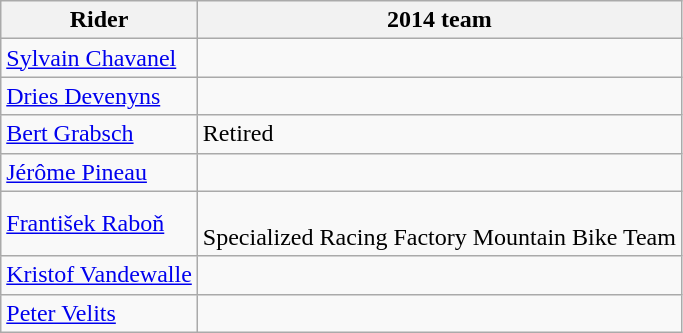<table class="wikitable">
<tr>
<th>Rider</th>
<th>2014 team</th>
</tr>
<tr>
<td><a href='#'>Sylvain Chavanel</a></td>
<td></td>
</tr>
<tr>
<td><a href='#'>Dries Devenyns</a></td>
<td></td>
</tr>
<tr>
<td><a href='#'>Bert Grabsch</a></td>
<td>Retired</td>
</tr>
<tr>
<td><a href='#'>Jérôme Pineau</a></td>
<td></td>
</tr>
<tr>
<td><a href='#'>František Raboň</a></td>
<td><br>Specialized Racing Factory Mountain Bike Team</td>
</tr>
<tr>
<td><a href='#'>Kristof Vandewalle</a></td>
<td></td>
</tr>
<tr>
<td><a href='#'>Peter Velits</a></td>
<td></td>
</tr>
</table>
